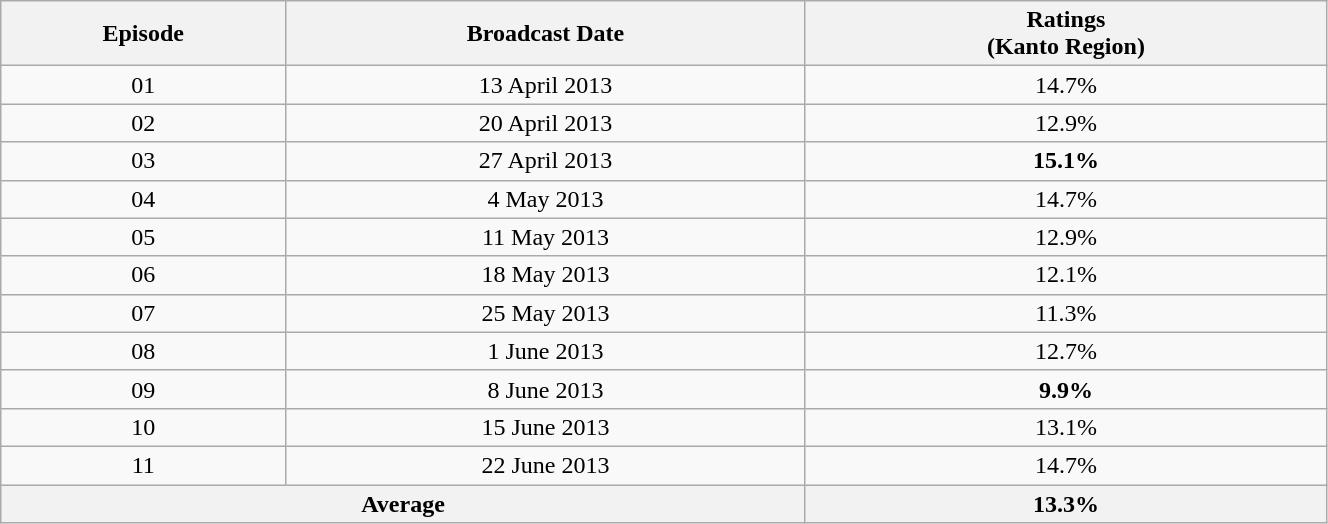<table class="wikitable" style="text-align:center" width=70%>
<tr>
<th>Episode</th>
<th>Broadcast Date</th>
<th>Ratings<br>(Kanto Region) </th>
</tr>
<tr>
<td>01</td>
<td>13 April 2013</td>
<td>14.7%</td>
</tr>
<tr>
<td>02</td>
<td>20 April 2013</td>
<td>12.9%</td>
</tr>
<tr>
<td>03</td>
<td>27 April 2013</td>
<td><span><strong>15.1%</strong></span></td>
</tr>
<tr>
<td>04</td>
<td>4 May 2013</td>
<td>14.7%</td>
</tr>
<tr>
<td>05</td>
<td>11 May 2013</td>
<td>12.9%</td>
</tr>
<tr>
<td>06</td>
<td>18 May 2013</td>
<td>12.1%</td>
</tr>
<tr>
<td>07</td>
<td>25 May 2013</td>
<td>11.3%</td>
</tr>
<tr>
<td>08</td>
<td>1 June 2013</td>
<td>12.7%</td>
</tr>
<tr>
<td>09</td>
<td>8 June 2013</td>
<td><span><strong>9.9%</strong></span></td>
</tr>
<tr>
<td>10</td>
<td>15 June 2013</td>
<td>13.1%</td>
</tr>
<tr>
<td>11</td>
<td>22 June 2013</td>
<td>14.7%</td>
</tr>
<tr>
<th colspan=2>Average</th>
<th>13.3%</th>
</tr>
</table>
